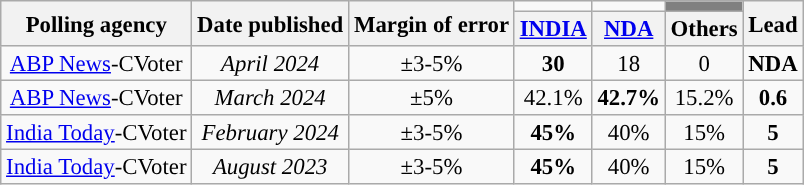<table class="wikitable sortable" style="text-align:center;font-size:95%;line-height:16px">
<tr>
<th rowspan="2">Polling agency</th>
<th rowspan="2">Date published</th>
<th rowspan="2">Margin of error</th>
<td></td>
<td></td>
<td bgcolor="grey"></td>
<th rowspan="2">Lead</th>
</tr>
<tr>
<th><a href='#'>INDIA</a></th>
<th><a href='#'>NDA</a></th>
<th>Others</th>
</tr>
<tr>
<td><a href='#'>ABP News</a>-CVoter</td>
<td><em>April 2024</em></td>
<td>±3-5%</td>
<td><strong>30</strong></td>
<td>18</td>
<td>0</td>
<td bgcolor=><strong>NDA</strong></td>
</tr>
<tr>
<td><a href='#'>ABP News</a>-CVoter</td>
<td><em>March 2024</em></td>
<td>±5%</td>
<td>42.1%</td>
<td><strong>42.7%</strong></td>
<td>15.2%</td>
<td><strong>0.6</strong></td>
</tr>
<tr>
<td><a href='#'>India Today</a>-CVoter</td>
<td><em>February 2024</em></td>
<td>±3-5%</td>
<td><strong>45%</strong></td>
<td>40%</td>
<td>15%</td>
<td><strong>5</strong></td>
</tr>
<tr>
<td><a href='#'>India Today</a>-CVoter</td>
<td><em>August 2023</em></td>
<td>±3-5%</td>
<td><strong>45%</strong></td>
<td>40%</td>
<td>15%</td>
<td><strong>5</strong></td>
</tr>
</table>
